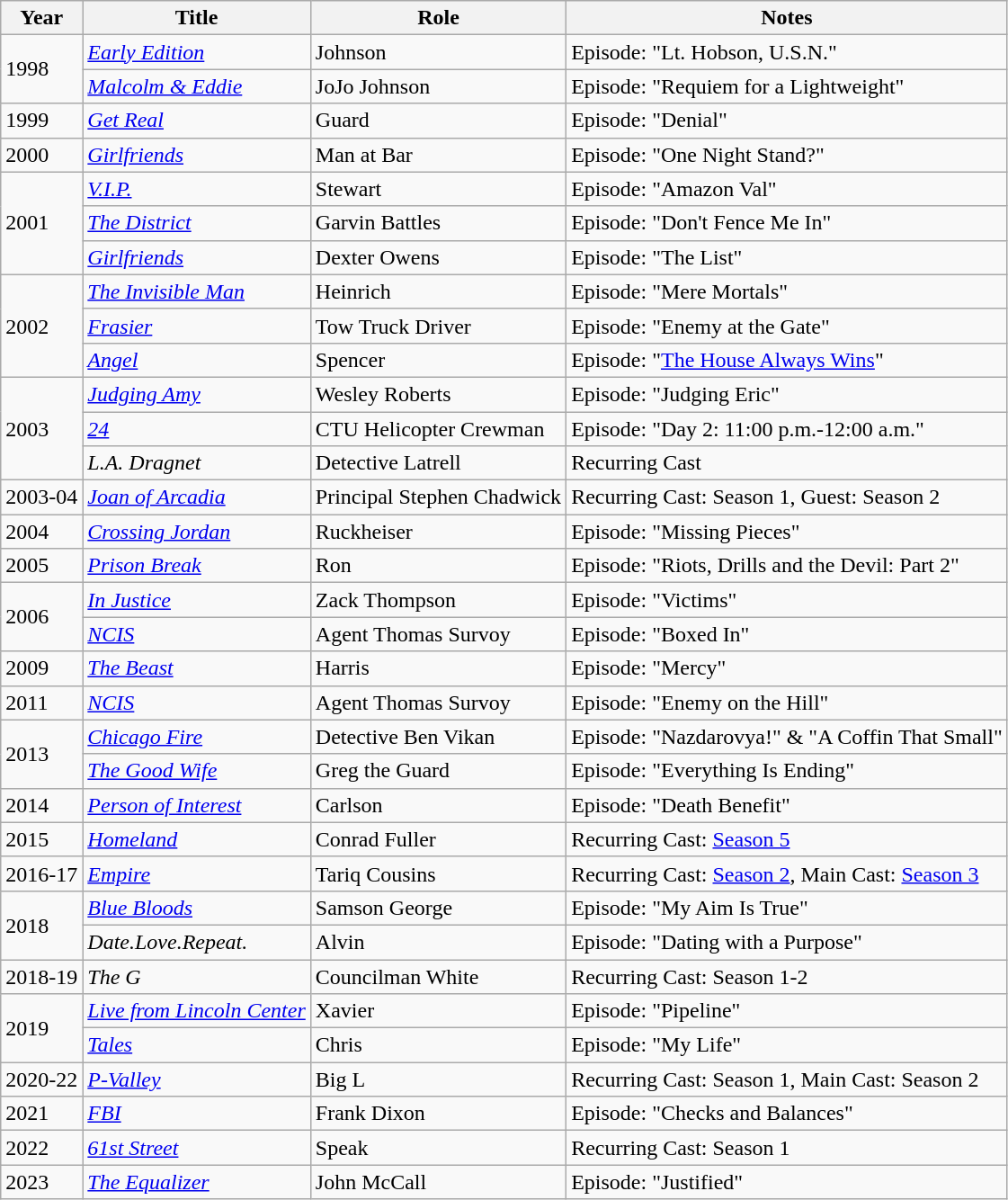<table class="wikitable sortable">
<tr>
<th>Year</th>
<th>Title</th>
<th>Role</th>
<th>Notes</th>
</tr>
<tr>
<td rowspan="2">1998</td>
<td><em><a href='#'>Early Edition</a></em></td>
<td>Johnson</td>
<td>Episode: "Lt. Hobson, U.S.N."</td>
</tr>
<tr>
<td><em><a href='#'>Malcolm & Eddie</a></em></td>
<td>JoJo Johnson</td>
<td>Episode: "Requiem for a Lightweight"</td>
</tr>
<tr>
<td>1999</td>
<td><em><a href='#'>Get Real</a></em></td>
<td>Guard</td>
<td>Episode: "Denial"</td>
</tr>
<tr>
<td>2000</td>
<td><em><a href='#'>Girlfriends</a></em></td>
<td>Man at Bar</td>
<td>Episode: "One Night Stand?"</td>
</tr>
<tr>
<td rowspan="3">2001</td>
<td><em><a href='#'>V.I.P.</a></em></td>
<td>Stewart</td>
<td>Episode: "Amazon Val"</td>
</tr>
<tr>
<td><em><a href='#'>The District</a></em></td>
<td>Garvin Battles</td>
<td>Episode: "Don't Fence Me In"</td>
</tr>
<tr>
<td><em><a href='#'>Girlfriends</a></em></td>
<td>Dexter Owens</td>
<td>Episode: "The List"</td>
</tr>
<tr>
<td rowspan="3">2002</td>
<td><em><a href='#'>The Invisible Man</a></em></td>
<td>Heinrich</td>
<td>Episode: "Mere Mortals"</td>
</tr>
<tr>
<td><em><a href='#'>Frasier</a></em></td>
<td>Tow Truck Driver</td>
<td>Episode: "Enemy at the Gate"</td>
</tr>
<tr>
<td><em><a href='#'>Angel</a></em></td>
<td>Spencer</td>
<td>Episode: "<a href='#'>The House Always Wins</a>"</td>
</tr>
<tr>
<td rowspan="3">2003</td>
<td><em><a href='#'>Judging Amy</a></em></td>
<td>Wesley Roberts</td>
<td>Episode: "Judging Eric"</td>
</tr>
<tr>
<td><em><a href='#'>24</a></em></td>
<td>CTU Helicopter Crewman</td>
<td>Episode: "Day 2: 11:00 p.m.-12:00 a.m."</td>
</tr>
<tr>
<td><em>L.A. Dragnet</em></td>
<td>Detective Latrell</td>
<td>Recurring Cast</td>
</tr>
<tr>
<td>2003-04</td>
<td><em><a href='#'>Joan of Arcadia</a></em></td>
<td>Principal Stephen Chadwick</td>
<td>Recurring Cast: Season 1, Guest: Season 2</td>
</tr>
<tr>
<td>2004</td>
<td><em><a href='#'>Crossing Jordan</a></em></td>
<td>Ruckheiser</td>
<td>Episode: "Missing Pieces"</td>
</tr>
<tr>
<td>2005</td>
<td><em><a href='#'>Prison Break</a></em></td>
<td>Ron</td>
<td>Episode: "Riots, Drills and the Devil: Part 2"</td>
</tr>
<tr>
<td rowspan="2">2006</td>
<td><em><a href='#'>In Justice</a></em></td>
<td>Zack Thompson</td>
<td>Episode: "Victims"</td>
</tr>
<tr>
<td><em><a href='#'>NCIS</a></em></td>
<td>Agent Thomas Survoy</td>
<td>Episode: "Boxed In"</td>
</tr>
<tr>
<td>2009</td>
<td><em><a href='#'>The Beast</a></em></td>
<td>Harris</td>
<td>Episode: "Mercy"</td>
</tr>
<tr>
<td>2011</td>
<td><em><a href='#'>NCIS</a></em></td>
<td>Agent Thomas Survoy</td>
<td>Episode: "Enemy on the Hill"</td>
</tr>
<tr>
<td rowspan="2">2013</td>
<td><em><a href='#'>Chicago Fire</a></em></td>
<td>Detective Ben Vikan</td>
<td>Episode: "Nazdarovya!" & "A Coffin That Small"</td>
</tr>
<tr>
<td><em><a href='#'>The Good Wife</a></em></td>
<td>Greg the Guard</td>
<td>Episode: "Everything Is Ending"</td>
</tr>
<tr>
<td>2014</td>
<td><em><a href='#'>Person of Interest</a></em></td>
<td>Carlson</td>
<td>Episode: "Death Benefit"</td>
</tr>
<tr>
<td>2015</td>
<td><em><a href='#'>Homeland</a></em></td>
<td>Conrad Fuller</td>
<td>Recurring Cast: <a href='#'>Season 5</a></td>
</tr>
<tr>
<td>2016-17</td>
<td><em><a href='#'>Empire</a></em></td>
<td>Tariq Cousins</td>
<td>Recurring Cast: <a href='#'>Season 2</a>, Main Cast: <a href='#'>Season 3</a></td>
</tr>
<tr>
<td rowspan="2">2018</td>
<td><em><a href='#'>Blue Bloods</a></em></td>
<td>Samson George</td>
<td>Episode: "My Aim Is True"</td>
</tr>
<tr>
<td><em>Date.Love.Repeat.</em></td>
<td>Alvin</td>
<td>Episode: "Dating with a Purpose"</td>
</tr>
<tr>
<td>2018-19</td>
<td><em>The G</em></td>
<td>Councilman White</td>
<td>Recurring Cast: Season 1-2</td>
</tr>
<tr>
<td rowspan="2">2019</td>
<td><em><a href='#'>Live from Lincoln Center</a></em></td>
<td>Xavier</td>
<td>Episode: "Pipeline"</td>
</tr>
<tr>
<td><em><a href='#'>Tales</a></em></td>
<td>Chris</td>
<td>Episode: "My Life"</td>
</tr>
<tr>
<td>2020-22</td>
<td><em><a href='#'>P-Valley</a></em></td>
<td>Big L</td>
<td>Recurring Cast: Season 1, Main Cast: Season 2</td>
</tr>
<tr>
<td>2021</td>
<td><em><a href='#'>FBI</a></em></td>
<td>Frank Dixon</td>
<td>Episode: "Checks and Balances"</td>
</tr>
<tr>
<td>2022</td>
<td><em><a href='#'>61st Street</a></em></td>
<td>Speak</td>
<td>Recurring Cast: Season 1</td>
</tr>
<tr>
<td>2023</td>
<td><em><a href='#'>The Equalizer</a></em></td>
<td>John McCall</td>
<td>Episode: "Justified"</td>
</tr>
</table>
